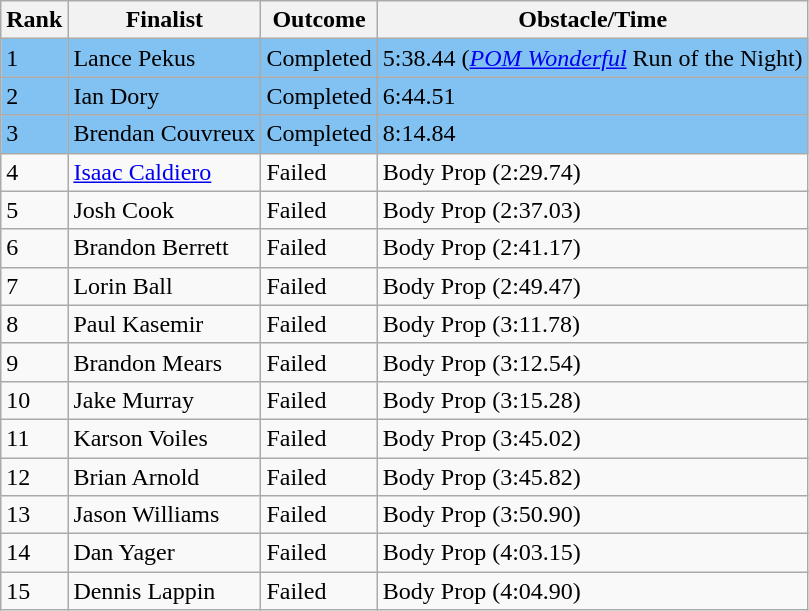<table class="wikitable">
<tr>
<th>Rank</th>
<th>Finalist</th>
<th>Outcome</th>
<th>Obstacle/Time</th>
</tr>
<tr style="background-color:#82c2f2">
<td>1</td>
<td>Lance Pekus</td>
<td>Completed</td>
<td>5:38.44 (<em><a href='#'>POM Wonderful</a></em> Run of the Night)</td>
</tr>
<tr style="background-color:#82c2f2">
<td>2</td>
<td>Ian Dory</td>
<td>Completed</td>
<td>6:44.51</td>
</tr>
<tr style="background-color:#82c2f2">
<td>3</td>
<td>Brendan Couvreux</td>
<td>Completed</td>
<td>8:14.84</td>
</tr>
<tr>
<td>4</td>
<td><a href='#'>Isaac Caldiero</a></td>
<td>Failed</td>
<td>Body Prop (2:29.74)</td>
</tr>
<tr>
<td>5</td>
<td>Josh Cook</td>
<td>Failed</td>
<td>Body Prop (2:37.03)</td>
</tr>
<tr>
<td>6</td>
<td>Brandon Berrett</td>
<td>Failed</td>
<td>Body Prop (2:41.17)</td>
</tr>
<tr>
<td>7</td>
<td>Lorin Ball</td>
<td>Failed</td>
<td>Body Prop (2:49.47)</td>
</tr>
<tr>
<td>8</td>
<td>Paul Kasemir</td>
<td>Failed</td>
<td>Body Prop (3:11.78)</td>
</tr>
<tr>
<td>9</td>
<td>Brandon Mears</td>
<td>Failed</td>
<td>Body Prop (3:12.54)</td>
</tr>
<tr>
<td>10</td>
<td>Jake Murray</td>
<td>Failed</td>
<td>Body Prop (3:15.28)</td>
</tr>
<tr>
<td>11</td>
<td>Karson Voiles</td>
<td>Failed</td>
<td>Body Prop (3:45.02)</td>
</tr>
<tr>
<td>12</td>
<td>Brian Arnold</td>
<td>Failed</td>
<td>Body Prop (3:45.82)</td>
</tr>
<tr>
<td>13</td>
<td>Jason Williams</td>
<td>Failed</td>
<td>Body Prop (3:50.90)</td>
</tr>
<tr>
<td>14</td>
<td>Dan Yager</td>
<td>Failed</td>
<td>Body Prop (4:03.15)</td>
</tr>
<tr>
<td>15</td>
<td>Dennis Lappin</td>
<td>Failed</td>
<td>Body Prop (4:04.90)</td>
</tr>
</table>
